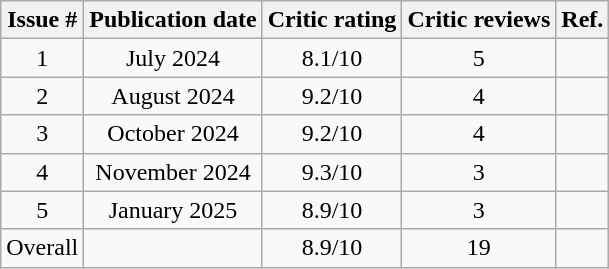<table class="wikitable" style="text-align: center;">
<tr>
<th>Issue #</th>
<th>Publication date</th>
<th>Critic rating</th>
<th>Critic reviews</th>
<th>Ref.</th>
</tr>
<tr>
<td>1</td>
<td>July 2024</td>
<td>8.1/10</td>
<td>5</td>
<td></td>
</tr>
<tr>
<td>2</td>
<td>August 2024</td>
<td>9.2/10</td>
<td>4</td>
<td></td>
</tr>
<tr>
<td>3</td>
<td>October 2024</td>
<td>9.2/10</td>
<td>4</td>
<td></td>
</tr>
<tr>
<td>4</td>
<td>November 2024</td>
<td>9.3/10</td>
<td>3</td>
<td></td>
</tr>
<tr>
<td>5</td>
<td>January 2025</td>
<td>8.9/10</td>
<td>3</td>
<td></td>
</tr>
<tr>
<td>Overall</td>
<td></td>
<td>8.9/10</td>
<td>19</td>
<td></td>
</tr>
</table>
